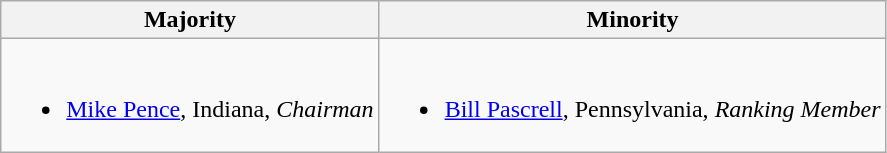<table class=wikitable>
<tr>
<th>Majority</th>
<th>Minority</th>
</tr>
<tr>
<td><br><ul><li><a href='#'>Mike Pence</a>, Indiana, <em>Chairman</em></li></ul></td>
<td><br><ul><li><a href='#'>Bill Pascrell</a>, Pennsylvania, <em>Ranking Member</em></li></ul></td>
</tr>
</table>
